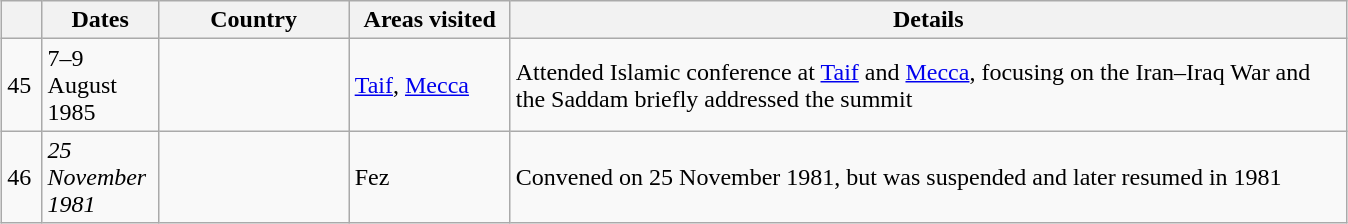<table class="wikitable sortable" border="1" style="margin: 1em auto 1em auto">
<tr>
<th style="width: 3%;"></th>
<th width="70">Dates</th>
<th width="120">Country</th>
<th width="100">Areas visited</th>
<th width="550">Details</th>
</tr>
<tr>
<td>45</td>
<td>7–9 August 1985</td>
<td></td>
<td><a href='#'>Taif</a>, <a href='#'>Mecca</a></td>
<td>Attended Islamic conference at <a href='#'>Taif</a> and <a href='#'>Mecca</a>, focusing on the Iran–Iraq War and the Saddam briefly addressed the summit</td>
</tr>
<tr>
<td>46</td>
<td><em>25 November 1981</em></td>
<td></td>
<td>Fez</td>
<td>Convened on 25 November 1981, but was suspended and later resumed in 1981</td>
</tr>
</table>
